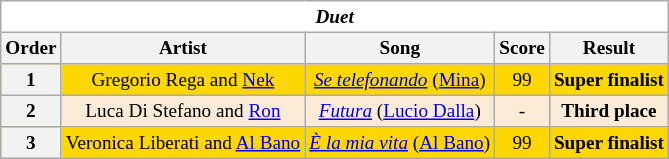<table class="wikitable" style="text-align:center; font-size:80%">
<tr>
<th style="background:#FFFFFF; text-align:center" colspan="9" colspan="5"><em>Duet</em></th>
</tr>
<tr>
<th>Order</th>
<th>Artist</th>
<th>Song</th>
<th>Score</th>
<th>Result</th>
</tr>
<tr bgcolor=gold>
<th scope=col>1</th>
<td>Gregorio Rega and <a href='#'>Nek</a></td>
<td><em><a href='#'>Se telefonando</a></em> (<a href='#'>Mina</a>)</td>
<td>99</td>
<td><strong>Super finalist</strong></td>
</tr>
<tr bgcolor=#FAEBD7>
<th scope=col>2</th>
<td>Luca Di Stefano and <a href='#'>Ron</a></td>
<td><em><a href='#'>Futura</a></em> (<a href='#'>Lucio Dalla</a>)</td>
<td>-</td>
<td><strong>Third place</strong></td>
</tr>
<tr bgcolor=gold>
<th scope=col>3</th>
<td>Veronica Liberati and <a href='#'>Al Bano</a></td>
<td><em><a href='#'>È la mia vita</a></em> (<a href='#'>Al Bano</a>)</td>
<td>99</td>
<td><strong>Super finalist</strong></td>
</tr>
</table>
